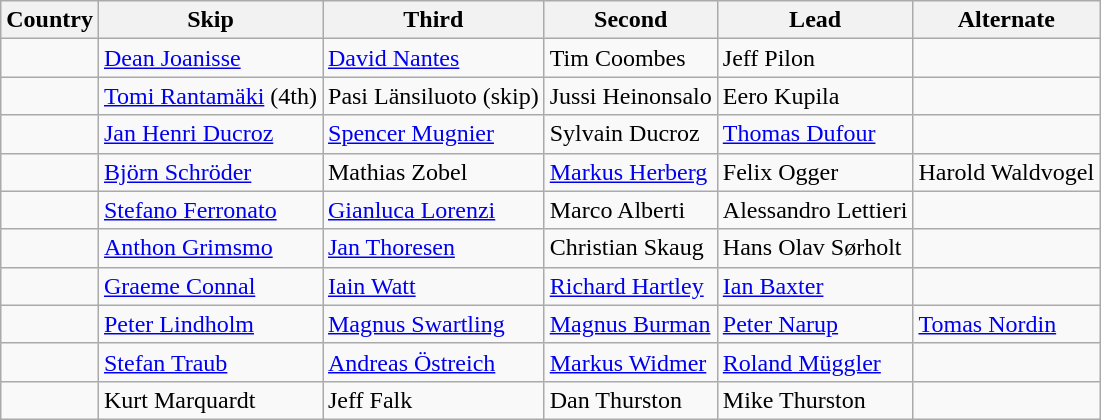<table class=wikitable>
<tr>
<th>Country</th>
<th>Skip</th>
<th>Third</th>
<th>Second</th>
<th>Lead</th>
<th>Alternate</th>
</tr>
<tr>
<td></td>
<td><a href='#'>Dean Joanisse</a></td>
<td><a href='#'>David Nantes</a></td>
<td>Tim Coombes</td>
<td>Jeff Pilon</td>
<td></td>
</tr>
<tr>
<td></td>
<td><a href='#'>Tomi Rantamäki</a> (4th)</td>
<td>Pasi Länsiluoto (skip)</td>
<td>Jussi Heinonsalo</td>
<td>Eero Kupila</td>
<td></td>
</tr>
<tr>
<td></td>
<td><a href='#'>Jan Henri Ducroz</a></td>
<td><a href='#'>Spencer Mugnier</a></td>
<td>Sylvain Ducroz</td>
<td><a href='#'>Thomas Dufour</a></td>
<td></td>
</tr>
<tr>
<td></td>
<td><a href='#'>Björn Schröder</a></td>
<td>Mathias Zobel</td>
<td><a href='#'>Markus Herberg</a></td>
<td>Felix Ogger</td>
<td>Harold Waldvogel</td>
</tr>
<tr>
<td></td>
<td><a href='#'>Stefano Ferronato</a></td>
<td><a href='#'>Gianluca Lorenzi</a></td>
<td>Marco Alberti</td>
<td>Alessandro Lettieri</td>
<td></td>
</tr>
<tr>
<td></td>
<td><a href='#'>Anthon Grimsmo</a></td>
<td><a href='#'>Jan Thoresen</a></td>
<td>Christian Skaug</td>
<td>Hans Olav Sørholt</td>
<td></td>
</tr>
<tr>
<td></td>
<td><a href='#'>Graeme Connal</a></td>
<td><a href='#'>Iain Watt</a></td>
<td><a href='#'>Richard Hartley</a></td>
<td><a href='#'>Ian Baxter</a></td>
<td></td>
</tr>
<tr>
<td></td>
<td><a href='#'>Peter Lindholm</a></td>
<td><a href='#'>Magnus Swartling</a></td>
<td><a href='#'>Magnus Burman</a></td>
<td><a href='#'>Peter Narup</a></td>
<td><a href='#'>Tomas Nordin</a></td>
</tr>
<tr>
<td></td>
<td><a href='#'>Stefan Traub</a></td>
<td><a href='#'>Andreas Östreich</a></td>
<td><a href='#'>Markus Widmer</a></td>
<td><a href='#'>Roland Müggler</a></td>
<td></td>
</tr>
<tr>
<td></td>
<td>Kurt Marquardt</td>
<td>Jeff Falk</td>
<td>Dan Thurston</td>
<td>Mike Thurston</td>
<td></td>
</tr>
</table>
